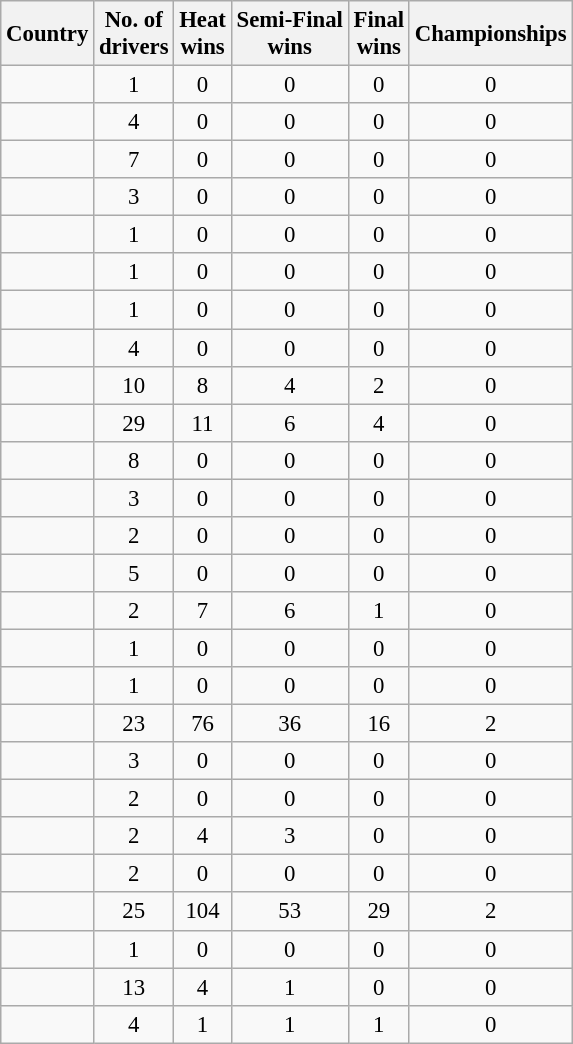<table class="wikitable sortable" style="font-size: 95%;">
<tr>
<th>Country</th>
<th>No. of<br>drivers</th>
<th>Heat<br> wins</th>
<th>Semi-Final<br>wins</th>
<th>Final<br>wins</th>
<th>Championships</th>
</tr>
<tr>
<td></td>
<td align=center>1</td>
<td align=center>0</td>
<td align=center>0</td>
<td align=center>0</td>
<td align=center>0</td>
</tr>
<tr>
<td></td>
<td align=center>4</td>
<td align=center>0</td>
<td align=center>0</td>
<td align=center>0</td>
<td align=center>0</td>
</tr>
<tr>
<td></td>
<td align=center>7</td>
<td align=center>0</td>
<td align=center>0</td>
<td align=center>0</td>
<td align=center>0</td>
</tr>
<tr>
<td></td>
<td align=center>3</td>
<td align=center>0</td>
<td align=center>0</td>
<td align=center>0</td>
<td align=center>0</td>
</tr>
<tr>
<td></td>
<td align=center>1</td>
<td align=center>0</td>
<td align=center>0</td>
<td align=center>0</td>
<td align=center>0</td>
</tr>
<tr>
<td></td>
<td align=center>1</td>
<td align=center>0</td>
<td align=center>0</td>
<td align=center>0</td>
<td align=center>0</td>
</tr>
<tr>
<td></td>
<td align=center>1</td>
<td align=center>0</td>
<td align=center>0</td>
<td align=center>0</td>
<td align=center>0</td>
</tr>
<tr>
<td></td>
<td align=center>4</td>
<td align=center>0</td>
<td align=center>0</td>
<td align=center>0</td>
<td align=center>0</td>
</tr>
<tr>
<td></td>
<td align=center>10</td>
<td align=center>8</td>
<td align=center>4</td>
<td align=center>2</td>
<td align=center>0</td>
</tr>
<tr>
<td></td>
<td align=center>29</td>
<td align=center>11</td>
<td align=center>6</td>
<td align=center>4</td>
<td align=center>0</td>
</tr>
<tr>
<td></td>
<td align=center>8</td>
<td align=center>0</td>
<td align=center>0</td>
<td align=center>0</td>
<td align=center>0</td>
</tr>
<tr>
<td></td>
<td align=center>3</td>
<td align=center>0</td>
<td align=center>0</td>
<td align=center>0</td>
<td align=center>0</td>
</tr>
<tr>
<td></td>
<td align=center>2</td>
<td align=center>0</td>
<td align=center>0</td>
<td align=center>0</td>
<td align=center>0</td>
</tr>
<tr>
<td></td>
<td align=center>5</td>
<td align=center>0</td>
<td align=center>0</td>
<td align=center>0</td>
<td align=center>0</td>
</tr>
<tr>
<td></td>
<td align=center>2</td>
<td align=center>7</td>
<td align=center>6</td>
<td align=center>1</td>
<td align=center>0</td>
</tr>
<tr>
<td></td>
<td align=center>1</td>
<td align=center>0</td>
<td align=center>0</td>
<td align=center>0</td>
<td align=center>0</td>
</tr>
<tr>
<td></td>
<td align=center>1</td>
<td align=center>0</td>
<td align=center>0</td>
<td align=center>0</td>
<td align=center>0</td>
</tr>
<tr>
<td></td>
<td align=center>23</td>
<td align=center>76</td>
<td align=center>36</td>
<td align=center>16</td>
<td align=center>2</td>
</tr>
<tr>
<td></td>
<td align=center>3</td>
<td align=center>0</td>
<td align=center>0</td>
<td align=center>0</td>
<td align=center>0</td>
</tr>
<tr>
<td></td>
<td align=center>2</td>
<td align=center>0</td>
<td align=center>0</td>
<td align=center>0</td>
<td align=center>0</td>
</tr>
<tr>
<td></td>
<td align=center>2</td>
<td align=center>4</td>
<td align=center>3</td>
<td align=center>0</td>
<td align=center>0</td>
</tr>
<tr>
<td></td>
<td align=center>2</td>
<td align=center>0</td>
<td align=center>0</td>
<td align=center>0</td>
<td align=center>0</td>
</tr>
<tr>
<td></td>
<td align=center>25</td>
<td align=center>104</td>
<td align=center>53</td>
<td align=center>29</td>
<td align=center>2</td>
</tr>
<tr>
<td></td>
<td align=center>1</td>
<td align=center>0</td>
<td align=center>0</td>
<td align=center>0</td>
<td align=center>0</td>
</tr>
<tr>
<td></td>
<td align=center>13</td>
<td align=center>4</td>
<td align=center>1</td>
<td align=center>0</td>
<td align=center>0</td>
</tr>
<tr>
<td></td>
<td align=center>4</td>
<td align=center>1</td>
<td align=center>1</td>
<td align=center>1</td>
<td align=center>0</td>
</tr>
</table>
